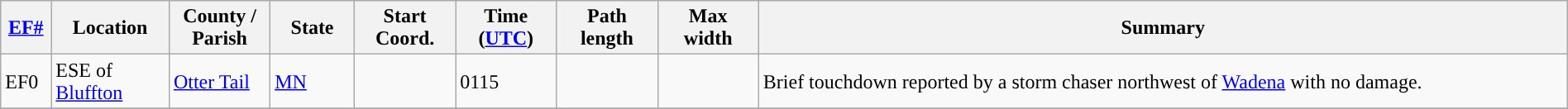<table class="wikitable sortable" style="width:100%;">
<tr>
<th scope="col" width="3%" align="center"><a href='#'>EF#</a></th>
<th scope="col" width="7%" align="center" class="unsortable">Location</th>
<th scope="col" width="6%" align="center" class="unsortable">County / Parish</th>
<th scope="col" width="5%" align="center">State</th>
<th scope="col" width="6%" align="center">Start Coord.</th>
<th scope="col" width="6%" align="center">Time (<a href='#'>UTC</a>)</th>
<th scope="col" width="6%" align="center">Path length</th>
<th scope="col" width="6%" align="center">Max width</th>
<th scope="col" width="48%" class="unsortable" align="center">Summary</th>
</tr>
<tr>
<td>EF0</td>
<td>ESE of <a href='#'>Bluffton</a></td>
<td><a href='#'>Otter Tail</a></td>
<td><a href='#'>MN</a></td>
<td></td>
<td>0115</td>
<td></td>
<td></td>
<td>Brief touchdown reported by a storm chaser northwest of <a href='#'>Wadena</a> with no damage.</td>
</tr>
<tr>
</tr>
</table>
